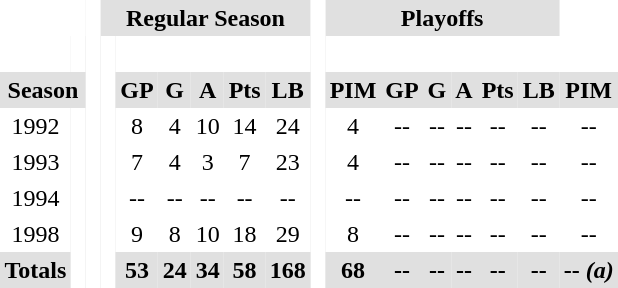<table BORDER="0" CELLPADDING="3" CELLSPACING="0">
<tr ALIGN="center" bgcolor="#e0e0e0">
<th colspan="2" bgcolor="#ffffff"> </th>
<th rowspan="99" bgcolor="#ffffff"> </th>
<th colspan="6">Regular Season</th>
<th rowspan="99" bgcolor="#ffffff"> </th>
<th colspan="6">Playoffs</th>
</tr>
<tr ALIGN="center" bgcolor="#e0e0e0">
<th colspan="1" bgcolor="#ffffff"> </th>
<th rowspan="99" bgcolor="#ffffff"> </th>
<th rowspan="99" bgcolor="#ffffff"> </th>
</tr>
<tr ALIGN="center" bgcolor="#e0e0e0">
<th colspan="2">Season</th>
<th>GP</th>
<th>G</th>
<th>A</th>
<th>Pts</th>
<th>LB</th>
<th>PIM</th>
<th>GP</th>
<th>G</th>
<th>A</th>
<th>Pts</th>
<th>LB</th>
<th>PIM</th>
</tr>
<tr ALIGN="center">
<td>1992</td>
<td>8</td>
<td>4</td>
<td>10</td>
<td>14</td>
<td>24</td>
<td>4</td>
<td>--</td>
<td>--</td>
<td>--</td>
<td>--</td>
<td>--</td>
<td>--</td>
</tr>
<tr ALIGN="center">
<td>1993</td>
<td>7</td>
<td>4</td>
<td>3</td>
<td>7</td>
<td>23</td>
<td>4</td>
<td>--</td>
<td>--</td>
<td>--</td>
<td>--</td>
<td>--</td>
<td>--</td>
</tr>
<tr ALIGN="center">
<td>1994</td>
<td>--</td>
<td>--</td>
<td>--</td>
<td>--</td>
<td>--</td>
<td>--</td>
<td>--</td>
<td>--</td>
<td>--</td>
<td>--</td>
<td>--</td>
<td>--</td>
</tr>
<tr ALIGN="center">
<td>1998</td>
<td>9</td>
<td>8</td>
<td>10</td>
<td>18</td>
<td>29</td>
<td>8</td>
<td>--</td>
<td>--</td>
<td>--</td>
<td>--</td>
<td>--</td>
<td>--</td>
</tr>
<tr ALIGN="center" bgcolor="#e0e0e0">
<th colspan="1.5">Totals</th>
<th>53</th>
<th>24</th>
<th>34</th>
<th>58</th>
<th>168</th>
<th>68</th>
<th>--</th>
<th>--</th>
<th>--</th>
<th>--</th>
<th>--</th>
<th>-- <em>(a)</em></th>
</tr>
</table>
